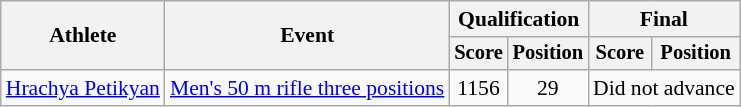<table class=wikitable style="font-size:90%">
<tr>
<th rowspan="2">Athlete</th>
<th rowspan="2">Event</th>
<th colspan="2">Qualification</th>
<th colspan="2">Final</th>
</tr>
<tr style="font-size:95%">
<th>Score</th>
<th>Position</th>
<th>Score</th>
<th>Position</th>
</tr>
<tr align=center>
<td align=left><a href='#'>Hrachya Petikyan</a></td>
<td align=left><a href='#'>Men's 50 m rifle three positions</a></td>
<td>1156</td>
<td>29</td>
<td colspan=2>Did not advance</td>
</tr>
</table>
